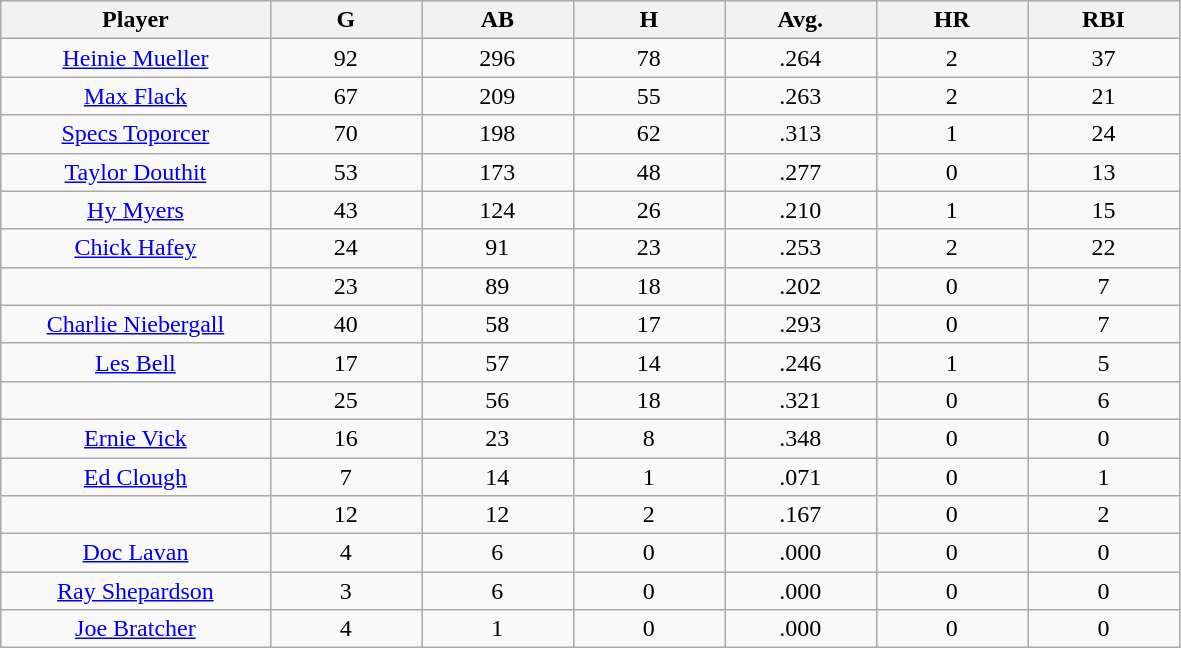<table class="wikitable sortable">
<tr>
<th bgcolor="#DDDDFF" width="16%">Player</th>
<th bgcolor="#DDDDFF" width="9%">G</th>
<th bgcolor="#DDDDFF" width="9%">AB</th>
<th bgcolor="#DDDDFF" width="9%">H</th>
<th bgcolor="#DDDDFF" width="9%">Avg.</th>
<th bgcolor="#DDDDFF" width="9%">HR</th>
<th bgcolor="#DDDDFF" width="9%">RBI</th>
</tr>
<tr align="center">
<td><a href='#'>Heinie Mueller</a></td>
<td>92</td>
<td>296</td>
<td>78</td>
<td>.264</td>
<td>2</td>
<td>37</td>
</tr>
<tr align=center>
<td><a href='#'>Max Flack</a></td>
<td>67</td>
<td>209</td>
<td>55</td>
<td>.263</td>
<td>2</td>
<td>21</td>
</tr>
<tr align=center>
<td><a href='#'>Specs Toporcer</a></td>
<td>70</td>
<td>198</td>
<td>62</td>
<td>.313</td>
<td>1</td>
<td>24</td>
</tr>
<tr align=center>
<td><a href='#'>Taylor Douthit</a></td>
<td>53</td>
<td>173</td>
<td>48</td>
<td>.277</td>
<td>0</td>
<td>13</td>
</tr>
<tr align=center>
<td><a href='#'>Hy Myers</a></td>
<td>43</td>
<td>124</td>
<td>26</td>
<td>.210</td>
<td>1</td>
<td>15</td>
</tr>
<tr align=center>
<td><a href='#'>Chick Hafey</a></td>
<td>24</td>
<td>91</td>
<td>23</td>
<td>.253</td>
<td>2</td>
<td>22</td>
</tr>
<tr align=center>
<td></td>
<td>23</td>
<td>89</td>
<td>18</td>
<td>.202</td>
<td>0</td>
<td>7</td>
</tr>
<tr align="center">
<td><a href='#'>Charlie Niebergall</a></td>
<td>40</td>
<td>58</td>
<td>17</td>
<td>.293</td>
<td>0</td>
<td>7</td>
</tr>
<tr align=center>
<td><a href='#'>Les Bell</a></td>
<td>17</td>
<td>57</td>
<td>14</td>
<td>.246</td>
<td>1</td>
<td>5</td>
</tr>
<tr align=center>
<td></td>
<td>25</td>
<td>56</td>
<td>18</td>
<td>.321</td>
<td>0</td>
<td>6</td>
</tr>
<tr align="center">
<td><a href='#'>Ernie Vick</a></td>
<td>16</td>
<td>23</td>
<td>8</td>
<td>.348</td>
<td>0</td>
<td>0</td>
</tr>
<tr align=center>
<td><a href='#'>Ed Clough</a></td>
<td>7</td>
<td>14</td>
<td>1</td>
<td>.071</td>
<td>0</td>
<td>1</td>
</tr>
<tr align=center>
<td></td>
<td>12</td>
<td>12</td>
<td>2</td>
<td>.167</td>
<td>0</td>
<td>2</td>
</tr>
<tr align="center">
<td><a href='#'>Doc Lavan</a></td>
<td>4</td>
<td>6</td>
<td>0</td>
<td>.000</td>
<td>0</td>
<td>0</td>
</tr>
<tr align=center>
<td><a href='#'>Ray Shepardson</a></td>
<td>3</td>
<td>6</td>
<td>0</td>
<td>.000</td>
<td>0</td>
<td>0</td>
</tr>
<tr align=center>
<td><a href='#'>Joe Bratcher</a></td>
<td>4</td>
<td>1</td>
<td>0</td>
<td>.000</td>
<td>0</td>
<td>0</td>
</tr>
</table>
